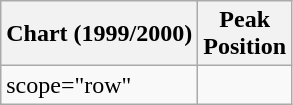<table class="wikitable">
<tr>
<th align="left">Chart (1999/2000)</th>
<th align="left">Peak<br>Position</th>
</tr>
<tr>
<td>scope="row"</td>
</tr>
</table>
